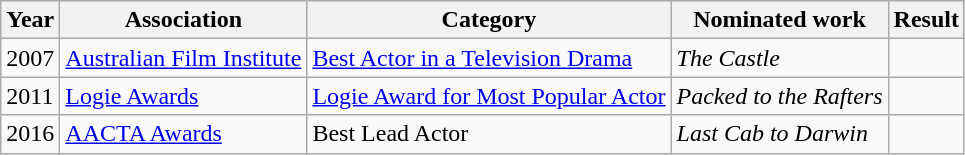<table class="wikitable">
<tr>
<th>Year</th>
<th>Association</th>
<th>Category</th>
<th>Nominated work</th>
<th>Result</th>
</tr>
<tr>
<td>2007</td>
<td><a href='#'>Australian Film Institute</a></td>
<td><a href='#'>Best Actor in a Television Drama</a></td>
<td><em>The Castle</em></td>
<td></td>
</tr>
<tr>
<td>2011</td>
<td><a href='#'>Logie Awards</a></td>
<td><a href='#'>Logie Award for Most Popular Actor</a></td>
<td><em>Packed to the Rafters</em></td>
<td></td>
</tr>
<tr>
<td>2016</td>
<td><a href='#'>AACTA Awards</a></td>
<td>Best Lead Actor</td>
<td><em>Last Cab to Darwin</em></td>
<td></td>
</tr>
</table>
